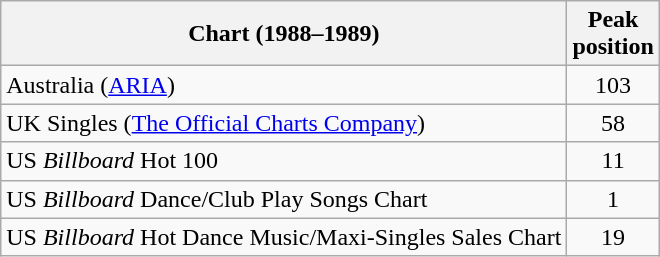<table class="wikitable sortable">
<tr>
<th>Chart (1988–1989)</th>
<th>Peak<br>position</th>
</tr>
<tr>
<td align="left">Australia (<a href='#'>ARIA</a>)</td>
<td style="text-align:center;">103</td>
</tr>
<tr>
<td align="left">UK Singles (<a href='#'>The Official Charts Company</a>)</td>
<td style="text-align:center;">58</td>
</tr>
<tr>
<td align="left">US <em>Billboard</em> Hot 100</td>
<td style="text-align:center;">11</td>
</tr>
<tr>
<td align="left">US <em>Billboard</em> Dance/Club Play Songs Chart</td>
<td style="text-align:center;">1</td>
</tr>
<tr>
<td align="left">US <em>Billboard</em> Hot Dance Music/Maxi-Singles Sales Chart</td>
<td style="text-align:center;">19</td>
</tr>
</table>
